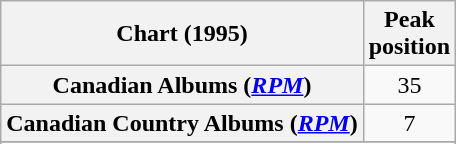<table class="wikitable sortable plainrowheaders" style="text-align:center">
<tr>
<th scope="col">Chart (1995)</th>
<th scope="col">Peak<br>position</th>
</tr>
<tr>
<th scope="row">Canadian Albums (<em><a href='#'>RPM</a></em>)</th>
<td>35</td>
</tr>
<tr>
<th scope="row">Canadian Country Albums (<em><a href='#'>RPM</a></em>)</th>
<td>7</td>
</tr>
<tr>
</tr>
<tr>
</tr>
</table>
